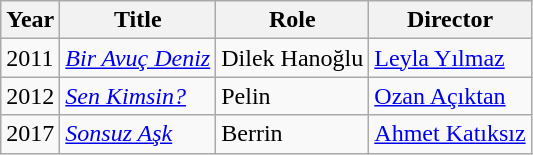<table class="wikitable">
<tr>
<th>Year</th>
<th>Title</th>
<th>Role</th>
<th>Director</th>
</tr>
<tr>
<td>2011</td>
<td><em><a href='#'>Bir Avuç Deniz</a></em></td>
<td>Dilek Hanoğlu</td>
<td><a href='#'>Leyla Yılmaz</a></td>
</tr>
<tr>
<td>2012</td>
<td><em><a href='#'>Sen Kimsin?</a></em></td>
<td>Pelin</td>
<td><a href='#'>Ozan Açıktan</a></td>
</tr>
<tr>
<td>2017</td>
<td><em><a href='#'>Sonsuz Aşk</a></em></td>
<td>Berrin</td>
<td><a href='#'>Ahmet Katıksız</a></td>
</tr>
</table>
